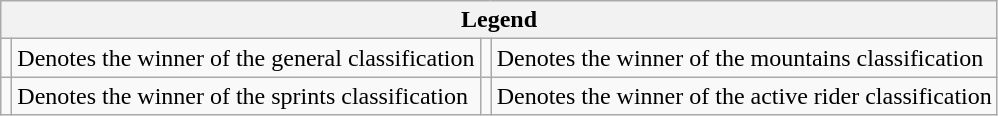<table class="wikitable">
<tr>
<th colspan="4">Legend</th>
</tr>
<tr>
<td></td>
<td>Denotes the winner of the general classification</td>
<td></td>
<td>Denotes the winner of the mountains classification</td>
</tr>
<tr>
<td></td>
<td>Denotes the winner of the sprints classification</td>
<td></td>
<td>Denotes the winner of the active rider classification</td>
</tr>
</table>
